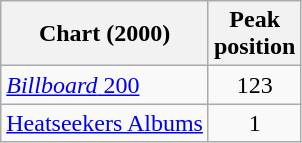<table class="wikitable">
<tr>
<th>Chart (2000)</th>
<th>Peak<br>position</th>
</tr>
<tr>
<td><a href='#'><em>Billboard</em> 200</a></td>
<td align=center>123</td>
</tr>
<tr>
<td><a href='#'>Heatseekers Albums</a></td>
<td align=center>1</td>
</tr>
</table>
